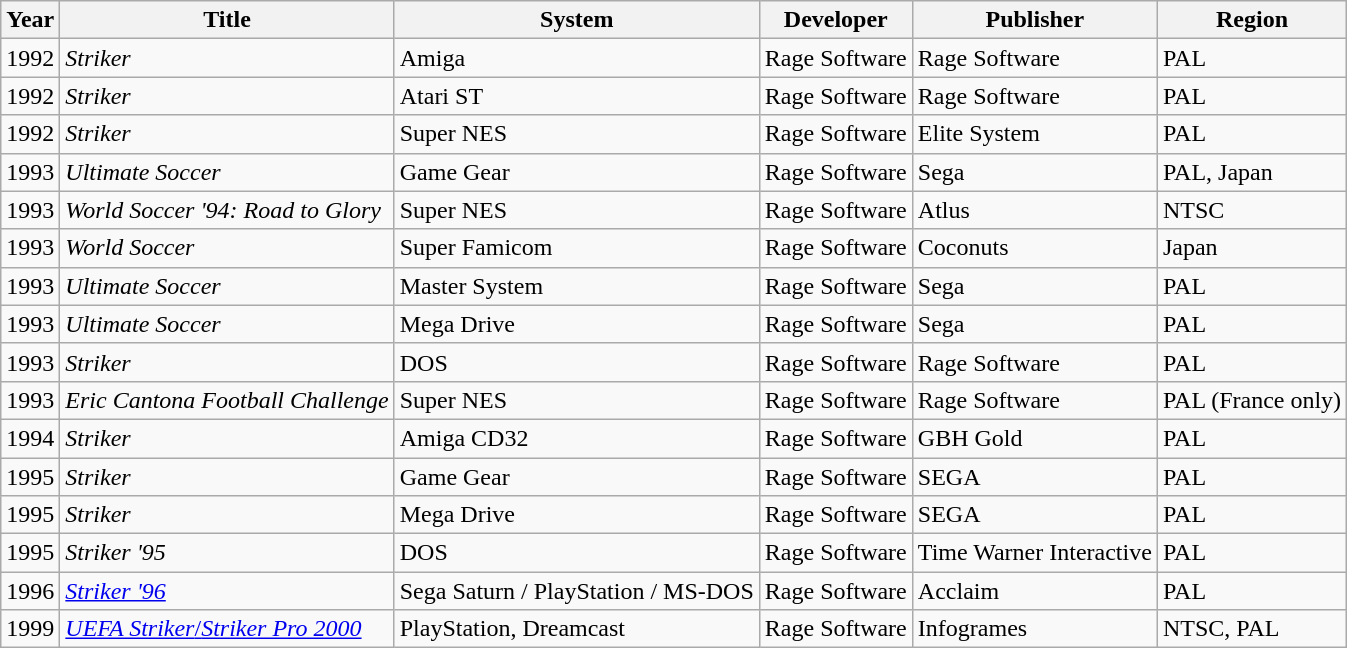<table class="wikitable">
<tr>
<th>Year</th>
<th>Title</th>
<th>System</th>
<th>Developer</th>
<th>Publisher</th>
<th>Region</th>
</tr>
<tr>
<td>1992</td>
<td><em>Striker</em></td>
<td>Amiga</td>
<td>Rage Software</td>
<td>Rage Software</td>
<td>PAL</td>
</tr>
<tr>
<td>1992</td>
<td><em>Striker</em></td>
<td>Atari ST</td>
<td>Rage Software</td>
<td>Rage Software</td>
<td>PAL</td>
</tr>
<tr>
<td>1992</td>
<td><em>Striker</em></td>
<td>Super NES</td>
<td>Rage Software</td>
<td>Elite System</td>
<td>PAL</td>
</tr>
<tr>
<td>1993</td>
<td><em>Ultimate Soccer</em></td>
<td>Game Gear</td>
<td>Rage Software</td>
<td>Sega</td>
<td>PAL, Japan</td>
</tr>
<tr>
<td>1993</td>
<td><em>World Soccer '94: Road to Glory</em></td>
<td>Super NES</td>
<td>Rage Software</td>
<td>Atlus</td>
<td>NTSC</td>
</tr>
<tr>
<td>1993</td>
<td><em>World Soccer</em></td>
<td>Super Famicom</td>
<td>Rage Software</td>
<td>Coconuts</td>
<td>Japan</td>
</tr>
<tr>
<td>1993</td>
<td><em>Ultimate Soccer</em></td>
<td>Master System</td>
<td>Rage Software</td>
<td>Sega</td>
<td>PAL</td>
</tr>
<tr>
<td>1993</td>
<td><em>Ultimate Soccer</em></td>
<td>Mega Drive</td>
<td>Rage Software</td>
<td>Sega</td>
<td>PAL</td>
</tr>
<tr>
<td>1993</td>
<td><em>Striker</em></td>
<td>DOS</td>
<td>Rage Software</td>
<td>Rage Software</td>
<td>PAL</td>
</tr>
<tr>
<td>1993</td>
<td><em>Eric Cantona Football Challenge</em></td>
<td>Super NES</td>
<td>Rage Software</td>
<td>Rage Software</td>
<td>PAL (France only)</td>
</tr>
<tr>
<td>1994</td>
<td><em>Striker</em></td>
<td>Amiga CD32</td>
<td>Rage Software</td>
<td>GBH Gold</td>
<td>PAL</td>
</tr>
<tr>
<td>1995</td>
<td><em>Striker</em></td>
<td>Game Gear</td>
<td>Rage Software</td>
<td>SEGA</td>
<td>PAL</td>
</tr>
<tr>
<td>1995</td>
<td><em>Striker</em></td>
<td>Mega Drive</td>
<td>Rage Software</td>
<td>SEGA</td>
<td>PAL</td>
</tr>
<tr>
<td>1995</td>
<td><em>Striker '95</em></td>
<td>DOS</td>
<td>Rage Software</td>
<td>Time Warner Interactive</td>
<td>PAL</td>
</tr>
<tr>
<td>1996</td>
<td><em><a href='#'>Striker '96</a></em></td>
<td>Sega Saturn / PlayStation / MS-DOS</td>
<td>Rage Software</td>
<td>Acclaim</td>
<td>PAL</td>
</tr>
<tr>
<td>1999</td>
<td><a href='#'><em>UEFA Striker</em>/<em>Striker Pro 2000</em></a></td>
<td>PlayStation, Dreamcast</td>
<td>Rage Software</td>
<td>Infogrames</td>
<td>NTSC, PAL</td>
</tr>
</table>
